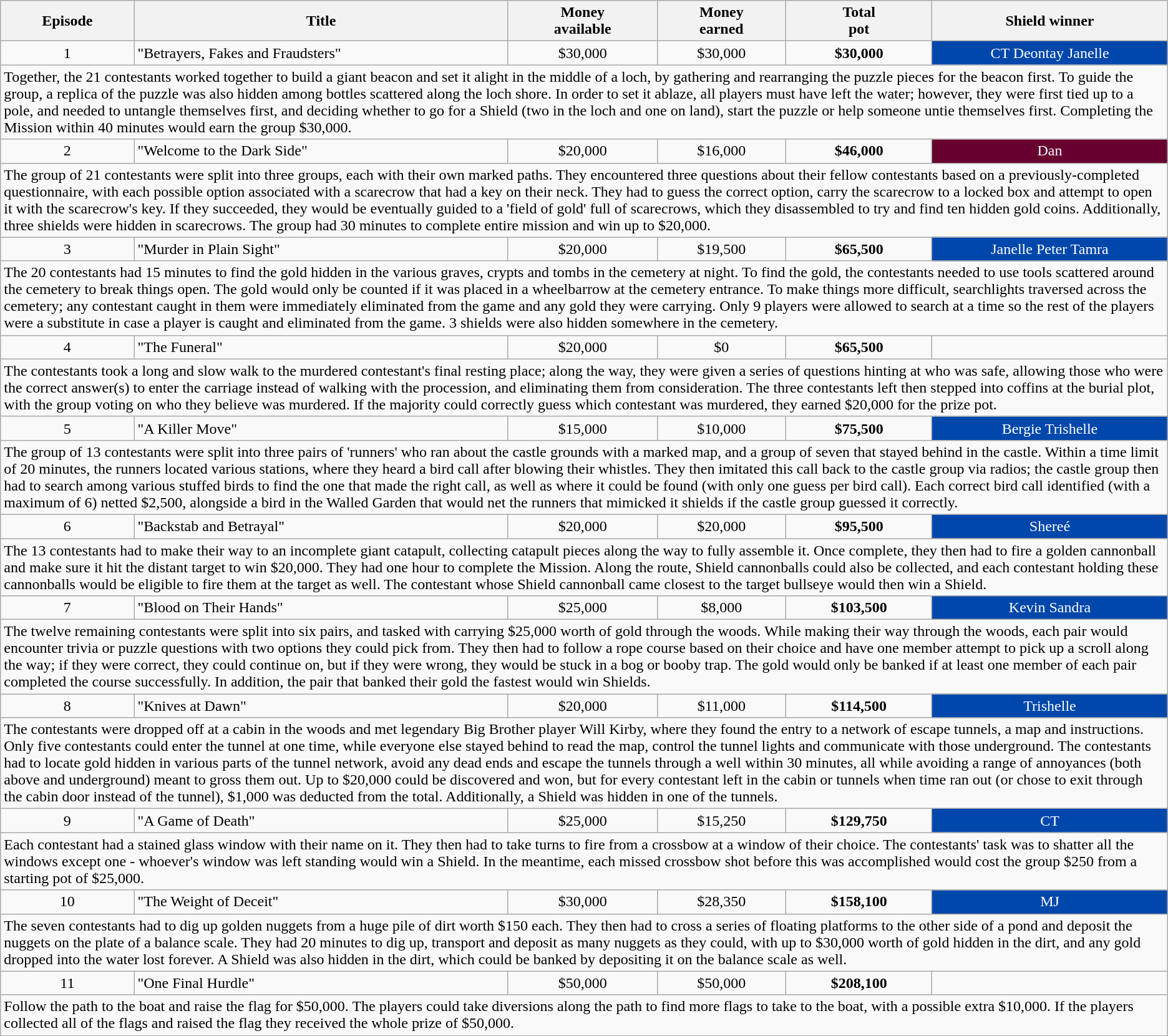<table class="wikitable">
<tr>
<th>Episode</th>
<th>Title</th>
<th>Money<br>available</th>
<th>Money<br>earned</th>
<th>Total<br>pot</th>
<th>Shield winner</th>
</tr>
<tr>
<td align="center">1</td>
<td>"Betrayers, Fakes and Fraudsters"</td>
<td align="center">$30,000</td>
<td align="center">$30,000</td>
<td align="center"><strong>$30,000</strong></td>
<td bgcolor="#0047AB" align="center" span style="color:#FFFFFF;">CT  Deontay  Janelle</td>
</tr>
<tr>
<td colspan="6">Together, the 21 contestants worked together to build a giant beacon and set it alight in the middle of a loch, by gathering and rearranging the puzzle pieces for the beacon first. To guide the group, a replica of the puzzle was also hidden among bottles scattered along the loch shore. In order to set it ablaze, all players must have left the water; however, they were first tied up to a pole, and needed to untangle themselves first, and deciding whether to go for a Shield (two in the loch and one on land), start the puzzle or help someone untie themselves first. Completing the Mission within 40 minutes would earn the group $30,000.</td>
</tr>
<tr>
<td align="center">2</td>
<td>"Welcome to the Dark Side"</td>
<td align="center">$20,000</td>
<td align="center">$16,000</td>
<td align="center"><strong>$46,000</strong></td>
<td bgcolor="#67002f" align="center" span style="color:#FFFFFF;">Dan</td>
</tr>
<tr>
<td colspan="6">The group of 21 contestants were split into three groups, each with their own marked paths. They encountered three questions about their fellow contestants based on a previously-completed questionnaire, with each possible option associated with a scarecrow that had a key on their neck. They had to guess the correct option, carry the scarecrow to a locked box and attempt to open it with the scarecrow's key. If they succeeded, they would be eventually guided to a 'field of gold' full of scarecrows, which they disassembled to try and find ten hidden gold coins. Additionally, three shields were hidden in scarecrows. The group had 30 minutes to complete entire mission and win up to $20,000.</td>
</tr>
<tr>
<td align="center">3</td>
<td>"Murder in Plain Sight"</td>
<td align="center">$20,000</td>
<td align="center">$19,500</td>
<td align="center"><strong>$65,500</strong></td>
<td bgcolor="#0047AB" align="center" span style="color:#FFFFFF;">Janelle  Peter  Tamra</td>
</tr>
<tr>
<td colspan="6">The 20 contestants had 15 minutes to find the gold hidden in the various graves, crypts and tombs in the cemetery at night. To find the gold, the contestants needed to use tools scattered around the cemetery to break things open. The gold would only be counted if it was placed in a wheelbarrow at the cemetery entrance. To make things more difficult, searchlights traversed across the cemetery; any contestant caught in them were immediately eliminated from the game and any gold they were carrying. Only 9 players were allowed to search at a time so the rest of the players were a substitute in case a player is caught and eliminated from the game. 3 shields were also hidden somewhere in the cemetery.</td>
</tr>
<tr>
<td align="center">4</td>
<td>"The Funeral"</td>
<td align="center">$20,000</td>
<td align="center">$0</td>
<td align="center"><strong>$65,500</strong></td>
<td></td>
</tr>
<tr>
<td colspan="6">The contestants took a long and slow walk to the murdered contestant's final resting place; along the way, they were given a series of questions hinting at who was safe, allowing those who were the correct answer(s) to enter the carriage instead of walking with the procession, and eliminating them from consideration. The three contestants left then stepped into coffins at the burial plot, with the group voting on who they believe was murdered. If the majority could correctly guess which contestant was murdered, they earned $20,000 for the prize pot.</td>
</tr>
<tr>
<td align="center">5</td>
<td>"A Killer Move"</td>
<td align="center">$15,000</td>
<td align="center">$10,000</td>
<td align="center"><strong>$75,500</strong></td>
<td bgcolor="#0047AB" align="center" span style="color:#FFFFFF;">Bergie  Trishelle</td>
</tr>
<tr>
<td colspan="6">The group of 13 contestants were split into three pairs of 'runners' who ran about the castle grounds with a marked map, and a group of seven that stayed behind in the castle. Within a time limit of 20 minutes, the runners located various stations, where they heard a bird call after blowing their whistles. They then imitated this call back to the castle group via radios; the castle group then had to search among various stuffed birds to find the one that made the right call, as well as where it could be found (with only one guess per bird call). Each correct bird call identified (with a maximum of 6) netted $2,500, alongside a bird in the Walled Garden that would net the runners that mimicked it shields if the castle group guessed it correctly.</td>
</tr>
<tr>
<td align="center">6</td>
<td>"Backstab and Betrayal"</td>
<td align="center">$20,000</td>
<td align="center">$20,000</td>
<td align="center"><strong>$95,500</strong></td>
<td bgcolor="#0047AB" align="center" span style="color:#FFFFFF;">Shereé</td>
</tr>
<tr>
<td colspan="6">The 13 contestants had to make their way to an incomplete giant catapult, collecting catapult pieces along the way to fully assemble it. Once complete, they then had to fire a golden cannonball and make sure it hit the distant target to win $20,000. They had one hour to complete the Mission. Along the route, Shield cannonballs could also be collected, and each contestant holding these cannonballs would be eligible to fire them at the target as well. The contestant whose Shield cannonball came closest to the target bullseye would then win a Shield.</td>
</tr>
<tr>
<td align="center">7</td>
<td>"Blood on Their Hands"</td>
<td align="center">$25,000</td>
<td align="center">$8,000</td>
<td align="center"><strong>$103,500</strong></td>
<td bgcolor="#0047AB" align="center" span style="color:#FFFFFF;">Kevin  Sandra</td>
</tr>
<tr>
<td colspan="6">The twelve remaining contestants were split into six pairs, and tasked with carrying $25,000 worth of gold through the woods. While making their way through the woods, each pair would encounter trivia or puzzle questions with two options they could pick from. They then had to follow a rope course based on their choice and have one member attempt to pick up a scroll along the way; if they were correct, they could continue on, but if they were wrong, they would be stuck in a bog or booby trap. The gold would only be banked if at least one member of each pair completed the course successfully. In addition, the pair that banked their gold the fastest would win Shields.</td>
</tr>
<tr>
<td align="center">8</td>
<td>"Knives at Dawn"</td>
<td align="center">$20,000</td>
<td align="center">$11,000</td>
<td align="center"><strong>$114,500</strong></td>
<td bgcolor="#0047AB" align="center" span style="color:#FFFFFF;">Trishelle</td>
</tr>
<tr>
<td colspan="6">The contestants were dropped off at a cabin in the woods and met legendary Big Brother player Will Kirby, where they found the entry to a network of escape tunnels, a map and instructions. Only five contestants could enter the tunnel at one time, while everyone else stayed behind to read the map, control the tunnel lights and communicate with those underground. The contestants had to locate gold hidden in various parts of the tunnel network, avoid any dead ends and escape the tunnels through a well within 30 minutes, all while avoiding a range of annoyances (both above and underground) meant to gross them out. Up to $20,000 could be discovered and won, but for every contestant left in the cabin or tunnels when time ran out (or chose to exit through the cabin door instead of the tunnel), $1,000 was deducted from the total. Additionally, a Shield was hidden in one of the tunnels.</td>
</tr>
<tr>
<td align="center">9</td>
<td>"A Game of Death"</td>
<td align="center">$25,000</td>
<td align="center">$15,250</td>
<td align="center"><strong>$129,750</strong></td>
<td bgcolor="#0047AB" align="center" span style="color:#FFFFFF;">CT</td>
</tr>
<tr>
<td colspan="6">Each contestant had a stained glass window with their name on it. They then had to take turns to fire from a crossbow at a window of their choice. The contestants' task was to shatter all the windows except one - whoever's window was left standing would win a Shield. In the meantime, each missed crossbow shot before this was accomplished would cost the group $250 from a starting pot of $25,000.</td>
</tr>
<tr>
<td align="center">10</td>
<td>"The Weight of Deceit"</td>
<td align="center">$30,000</td>
<td align="center">$28,350</td>
<td align="center"><strong>$158,100</strong></td>
<td bgcolor="#0047AB" align="center" span style="color:#FFFFFF;">MJ</td>
</tr>
<tr>
<td colspan="6">The seven contestants had to dig up golden nuggets from a huge pile of dirt worth $150 each. They then had to cross a series of floating platforms to the other side of a pond and deposit the nuggets on the plate of a balance scale. They had 20 minutes to dig up, transport and deposit as many nuggets as they could, with up to $30,000 worth of gold hidden in the dirt, and any gold dropped into the water lost forever. A Shield was also hidden in the dirt, which could be banked by depositing it on the balance scale as well.</td>
</tr>
<tr>
<td align="center">11</td>
<td>"One Final Hurdle"</td>
<td align="center">$50,000</td>
<td align="center">$50,000</td>
<td align="center"><strong>$208,100</strong></td>
<td></td>
</tr>
<tr>
<td colspan="6">Follow the path to the boat and raise the flag for $50,000. The players could take diversions along the path to find more flags to take to the boat, with a possible extra $10,000. If the players collected all of the flags and raised the flag they received the whole prize of $50,000.</td>
</tr>
</table>
